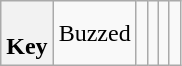<table class="wikitable">
<tr>
<th><br>Key</th>
<td> Buzzed</td>
<td></td>
<td></td>
<td></td>
<td></td>
</tr>
</table>
